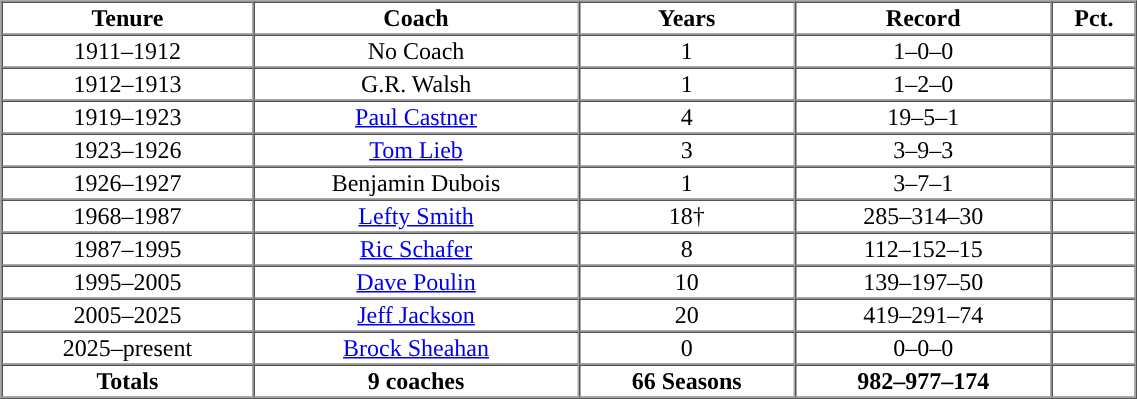<table cellpadding="1" border="1" cellspacing="0" width="60%">
<tr>
<th>Tenure</th>
<th>Coach</th>
<th>Years</th>
<th>Record</th>
<th>Pct.</th>
</tr>
<tr align="center">
<td>1911–1912</td>
<td>No Coach</td>
<td>1</td>
<td>1–0–0</td>
<td></td>
</tr>
<tr align="center">
<td>1912–1913</td>
<td>G.R. Walsh</td>
<td>1</td>
<td>1–2–0</td>
<td></td>
</tr>
<tr align="center">
<td>1919–1923</td>
<td><a href='#'>Paul Castner</a></td>
<td>4</td>
<td>19–5–1</td>
<td></td>
</tr>
<tr align="center">
<td>1923–1926</td>
<td><a href='#'>Tom Lieb</a></td>
<td>3</td>
<td>3–9–3</td>
<td></td>
</tr>
<tr align="center">
<td>1926–1927</td>
<td>Benjamin Dubois</td>
<td>1</td>
<td>3–7–1</td>
<td></td>
</tr>
<tr align="center">
<td>1968–1987</td>
<td><a href='#'>Lefty Smith</a></td>
<td>18†</td>
<td>285–314–30</td>
<td></td>
</tr>
<tr align="center">
<td>1987–1995</td>
<td><a href='#'>Ric Schafer</a></td>
<td>8</td>
<td>112–152–15</td>
<td></td>
</tr>
<tr align="center">
<td>1995–2005</td>
<td><a href='#'>Dave Poulin</a></td>
<td>10</td>
<td>139–197–50</td>
<td></td>
</tr>
<tr align="center">
<td>2005–2025</td>
<td><a href='#'>Jeff Jackson</a></td>
<td>20</td>
<td>419–291–74</td>
<td></td>
</tr>
<tr align="center">
<td>2025–present</td>
<td><a href='#'>Brock Sheahan</a></td>
<td>0</td>
<td>0–0–0</td>
<td></td>
</tr>
<tr align=center>
<th>Totals</th>
<th>9 coaches</th>
<th>66 Seasons</th>
<th>982–977–174</th>
<th></th>
</tr>
</table>
